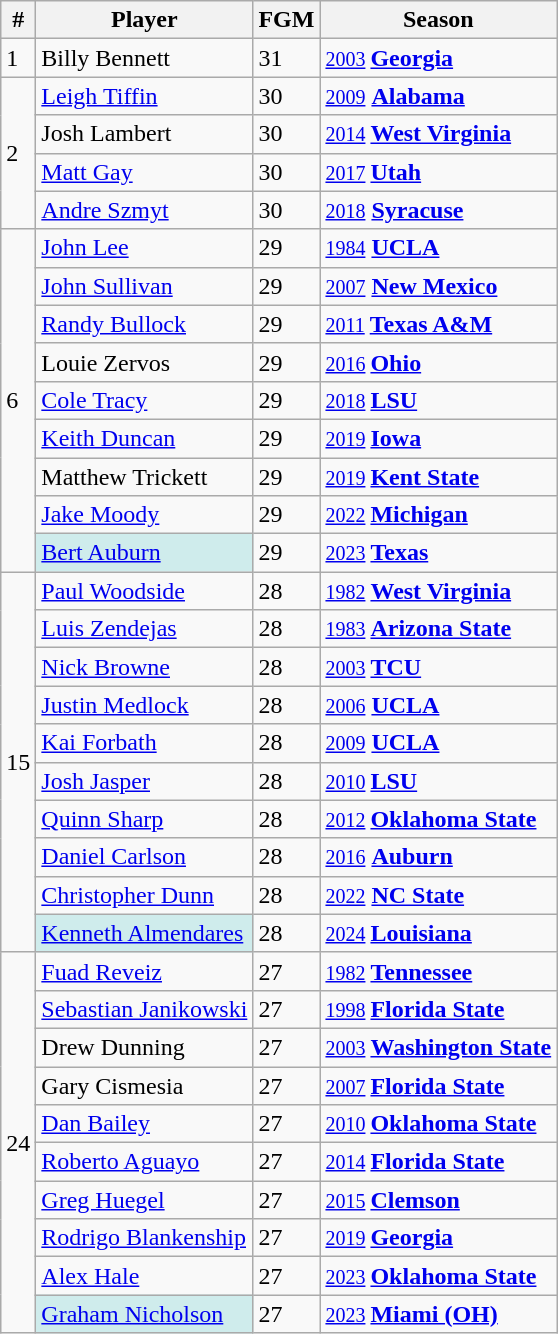<table class="wikitable" style="white-space: nowrap;">
<tr>
<th>#</th>
<th>Player</th>
<th>FGM</th>
<th>Season</th>
</tr>
<tr>
<td>1</td>
<td>Billy Bennett</td>
<td>31</td>
<td><small> <a href='#'>2003</a> </small> <strong><a href='#'>Georgia</a></strong></td>
</tr>
<tr>
<td rowspan=4>2</td>
<td><a href='#'>Leigh Tiffin</a></td>
<td>30</td>
<td><small> <a href='#'>2009</a></small> <strong><a href='#'>Alabama</a></strong></td>
</tr>
<tr>
<td>Josh Lambert</td>
<td>30</td>
<td><small> <a href='#'>2014</a> </small> <strong><a href='#'>West Virginia</a></strong></td>
</tr>
<tr>
<td><a href='#'>Matt Gay</a></td>
<td>30</td>
<td><small> <a href='#'>2017</a> </small> <strong><a href='#'>Utah</a></strong></td>
</tr>
<tr>
<td><a href='#'>Andre Szmyt</a></td>
<td>30</td>
<td><small> <a href='#'>2018</a></small> <strong><a href='#'>Syracuse</a></strong></td>
</tr>
<tr>
<td rowspan=9>6</td>
<td><a href='#'>John Lee</a></td>
<td>29</td>
<td><small> <a href='#'>1984</a></small> <strong><a href='#'>UCLA</a></strong></td>
</tr>
<tr>
<td><a href='#'>John Sullivan</a></td>
<td>29</td>
<td><small> <a href='#'>2007</a></small> <strong><a href='#'>New Mexico</a></strong></td>
</tr>
<tr>
<td><a href='#'>Randy Bullock</a></td>
<td>29</td>
<td><small> <a href='#'>2011</a> </small> <strong><a href='#'>Texas A&M</a></strong></td>
</tr>
<tr>
<td>Louie Zervos</td>
<td>29</td>
<td><small> <a href='#'>2016</a> </small> <strong><a href='#'>Ohio</a></strong></td>
</tr>
<tr>
<td><a href='#'>Cole Tracy</a></td>
<td>29</td>
<td><small> <a href='#'>2018</a> </small> <strong><a href='#'>LSU</a></strong></td>
</tr>
<tr>
<td><a href='#'>Keith Duncan</a></td>
<td>29</td>
<td><small> <a href='#'>2019</a> </small> <strong><a href='#'>Iowa</a></strong></td>
</tr>
<tr>
<td>Matthew Trickett</td>
<td>29</td>
<td><small> <a href='#'>2019</a> </small> <strong><a href='#'>Kent State</a></strong></td>
</tr>
<tr>
<td><a href='#'>Jake Moody</a></td>
<td>29</td>
<td><small> <a href='#'>2022</a> </small> <strong><a href='#'>Michigan</a></strong></td>
</tr>
<tr>
<td style="background: #CFECEC;"><a href='#'>Bert Auburn</a></td>
<td>29</td>
<td><small> <a href='#'>2023</a> </small> <strong><a href='#'>Texas</a></strong></td>
</tr>
<tr>
<td rowspan=10>15</td>
<td><a href='#'>Paul Woodside</a></td>
<td>28</td>
<td><small> <a href='#'>1982</a> </small><strong><a href='#'>West Virginia</a></strong></td>
</tr>
<tr>
<td><a href='#'>Luis Zendejas</a></td>
<td>28</td>
<td><small> <a href='#'>1983</a> </small> <strong><a href='#'>Arizona State</a></strong></td>
</tr>
<tr>
<td><a href='#'>Nick Browne</a></td>
<td>28</td>
<td><small><a href='#'>2003</a> </small> <strong><a href='#'>TCU</a></strong></td>
</tr>
<tr>
<td><a href='#'>Justin Medlock</a></td>
<td>28</td>
<td><small> <a href='#'>2006</a></small> <strong><a href='#'>UCLA</a></strong></td>
</tr>
<tr>
<td><a href='#'>Kai Forbath</a></td>
<td>28</td>
<td><small> <a href='#'>2009</a></small> <strong><a href='#'>UCLA</a></strong></td>
</tr>
<tr>
<td><a href='#'>Josh Jasper</a></td>
<td>28</td>
<td><small> <a href='#'>2010</a> </small> <strong><a href='#'>LSU</a></strong></td>
</tr>
<tr>
<td><a href='#'>Quinn Sharp</a></td>
<td>28</td>
<td><small> <a href='#'>2012</a> </small> <strong><a href='#'>Oklahoma State</a></strong></td>
</tr>
<tr>
<td><a href='#'>Daniel Carlson</a></td>
<td>28</td>
<td><small><a href='#'>2016</a></small> <strong><a href='#'>Auburn</a></strong></td>
</tr>
<tr>
<td><a href='#'>Christopher Dunn</a></td>
<td>28</td>
<td><small><a href='#'>2022</a></small>  <strong><a href='#'>NC State</a></strong></td>
</tr>
<tr>
<td style="background: #CFECEC;"><a href='#'>Kenneth Almendares</a></td>
<td>28</td>
<td><small> <a href='#'>2024</a> </small> <strong><a href='#'>Louisiana</a></strong></td>
</tr>
<tr>
<td rowspan=10>24</td>
<td><a href='#'>Fuad Reveiz</a></td>
<td>27</td>
<td><small> <a href='#'>1982</a> </small> <strong><a href='#'>Tennessee</a></strong></td>
</tr>
<tr>
<td><a href='#'>Sebastian Janikowski</a></td>
<td>27</td>
<td><small> <a href='#'>1998</a> </small> <strong><a href='#'>Florida State</a></strong></td>
</tr>
<tr>
<td>Drew Dunning</td>
<td>27</td>
<td><small> <a href='#'>2003</a> </small> <strong><a href='#'>Washington State</a></strong></td>
</tr>
<tr>
<td>Gary Cismesia</td>
<td>27</td>
<td><small> <a href='#'>2007</a> </small> <strong><a href='#'>Florida State</a></strong></td>
</tr>
<tr>
<td><a href='#'>Dan Bailey</a></td>
<td>27</td>
<td><small> <a href='#'>2010</a> </small> <strong><a href='#'>Oklahoma State</a></strong></td>
</tr>
<tr>
<td><a href='#'>Roberto Aguayo</a></td>
<td>27</td>
<td><small> <a href='#'>2014</a> </small> <strong><a href='#'>Florida State</a></strong></td>
</tr>
<tr>
<td><a href='#'>Greg Huegel</a></td>
<td>27</td>
<td><small> <a href='#'>2015</a> </small> <strong><a href='#'>Clemson</a></strong></td>
</tr>
<tr>
<td><a href='#'>Rodrigo Blankenship</a></td>
<td>27</td>
<td><small> <a href='#'>2019</a> </small> <strong><a href='#'>Georgia</a></strong></td>
</tr>
<tr>
<td><a href='#'>Alex Hale</a></td>
<td>27</td>
<td><small> <a href='#'>2023</a> </small> <strong><a href='#'>Oklahoma State</a></strong></td>
</tr>
<tr>
<td style="background: #CFECEC;"><a href='#'>Graham Nicholson</a></td>
<td>27</td>
<td><small> <a href='#'>2023</a> </small> <strong><a href='#'>Miami (OH)</a></strong></td>
</tr>
</table>
